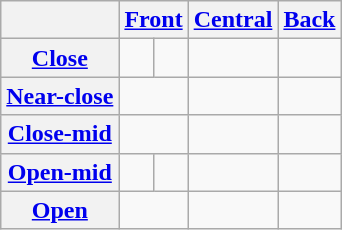<table class="wikitable" style=text-align:center>
<tr>
<th></th>
<th colspan="2"><a href='#'>Front</a></th>
<th><a href='#'>Central</a></th>
<th><a href='#'>Back</a></th>
</tr>
<tr>
<th><a href='#'>Close</a></th>
<td></td>
<td></td>
<td></td>
<td></td>
</tr>
<tr>
<th><a href='#'>Near-close</a></th>
<td colspan="2"></td>
<td></td>
<td></td>
</tr>
<tr>
<th><a href='#'>Close-mid</a></th>
<td colspan="2"></td>
<td></td>
<td></td>
</tr>
<tr>
<th><a href='#'>Open-mid</a></th>
<td></td>
<td></td>
<td></td>
<td></td>
</tr>
<tr>
<th><a href='#'>Open</a></th>
<td colspan="2"></td>
<td></td>
<td></td>
</tr>
</table>
